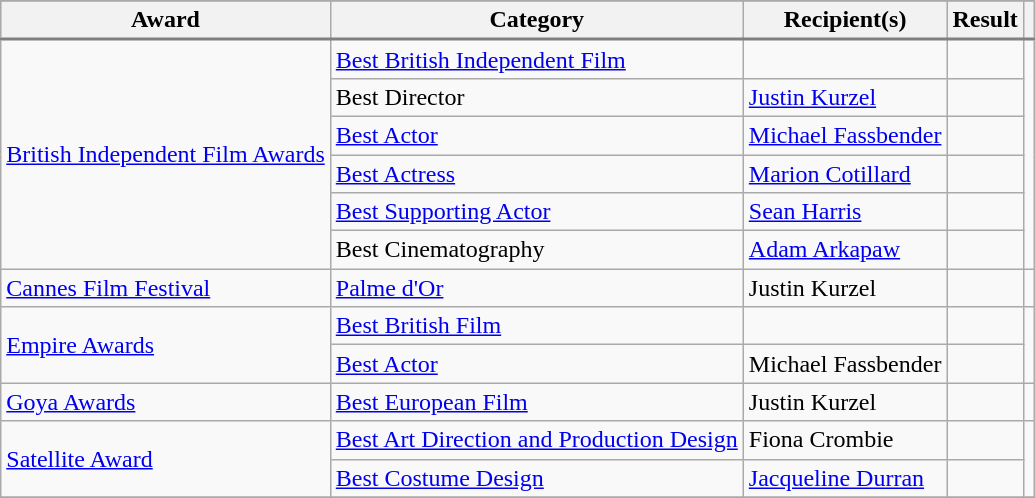<table class="wikitable">
<tr style="background:#ccc; text-align:center;">
</tr>
<tr style="background:#ccc; text-align:center;">
<th scope="col">Award</th>
<th scope="col">Category</th>
<th scope="col">Recipient(s)</th>
<th scope="col">Result</th>
<th scope="col" class="unsortable"></th>
</tr>
<tr style="border-top:2px solid gray;">
<td rowspan="6"><a href='#'>British Independent Film Awards</a></td>
<td><a href='#'>Best British Independent Film</a></td>
<td></td>
<td></td>
<td rowspan="6" style="text-align:center;"></td>
</tr>
<tr>
<td>Best Director</td>
<td><a href='#'>Justin Kurzel</a></td>
<td></td>
</tr>
<tr>
<td><a href='#'>Best Actor</a></td>
<td><a href='#'>Michael Fassbender</a></td>
<td></td>
</tr>
<tr>
<td><a href='#'>Best Actress</a></td>
<td><a href='#'>Marion Cotillard</a></td>
<td></td>
</tr>
<tr>
<td><a href='#'>Best Supporting Actor</a></td>
<td><a href='#'>Sean Harris</a></td>
<td></td>
</tr>
<tr>
<td>Best Cinematography</td>
<td><a href='#'>Adam Arkapaw</a></td>
<td></td>
</tr>
<tr>
<td><a href='#'>Cannes Film Festival</a></td>
<td><a href='#'>Palme d'Or</a></td>
<td>Justin Kurzel</td>
<td></td>
<td style="text-align:center;"></td>
</tr>
<tr>
<td rowspan="2"><a href='#'>Empire Awards</a></td>
<td><a href='#'>Best British Film</a></td>
<td></td>
<td></td>
<td rowspan="2" style="text-align:center;"></td>
</tr>
<tr>
<td><a href='#'>Best Actor</a></td>
<td>Michael Fassbender</td>
<td></td>
</tr>
<tr>
<td><a href='#'>Goya Awards</a></td>
<td><a href='#'>Best European Film</a></td>
<td>Justin Kurzel</td>
<td></td>
<td style="text-align:center;"></td>
</tr>
<tr>
<td rowspan="2"><a href='#'>Satellite Award</a></td>
<td><a href='#'>Best Art Direction and Production Design</a></td>
<td>Fiona Crombie</td>
<td></td>
<td rowspan="2" style="text-align:center;"></td>
</tr>
<tr>
<td><a href='#'>Best Costume Design</a></td>
<td><a href='#'>Jacqueline Durran</a></td>
<td></td>
</tr>
<tr>
</tr>
</table>
